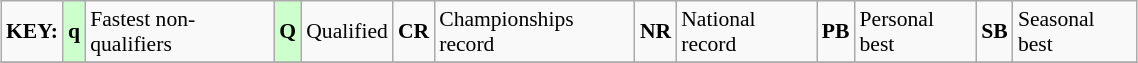<table class="wikitable" style="margin:0.5em auto; font-size:90%;position:relative;" width=60%>
<tr>
<td><strong>KEY:</strong></td>
<td bgcolor=ccffcc align=center><strong>q</strong></td>
<td>Fastest non-qualifiers</td>
<td bgcolor=ccffcc align=center><strong>Q</strong></td>
<td>Qualified</td>
<td align=center><strong>CR</strong></td>
<td>Championships record</td>
<td align=center><strong>NR</strong></td>
<td>National record</td>
<td align=center><strong>PB</strong></td>
<td>Personal best</td>
<td align=center><strong>SB</strong></td>
<td>Seasonal best</td>
</tr>
<tr>
</tr>
</table>
